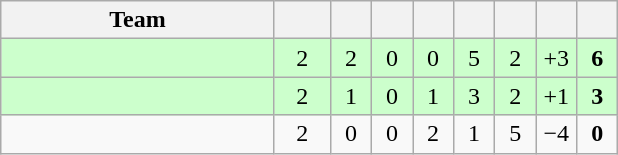<table class="wikitable" style="text-align:center;">
<tr>
<th width="175">Team</th>
<th width="30"></th>
<th width="20"></th>
<th width="20"></th>
<th width="20"></th>
<th width="20"></th>
<th width="20"></th>
<th width="20"></th>
<th width="20"></th>
</tr>
<tr bgcolor="#ccffcc">
<td style="text-align:left;"></td>
<td>2</td>
<td>2</td>
<td>0</td>
<td>0</td>
<td>5</td>
<td>2</td>
<td>+3</td>
<td><strong>6</strong></td>
</tr>
<tr bgcolor="#ccffcc" final>
<td style="text-align:left;"></td>
<td>2</td>
<td>1</td>
<td>0</td>
<td>1</td>
<td>3</td>
<td>2</td>
<td>+1</td>
<td><strong>3</strong></td>
</tr>
<tr>
<td style="text-align:left;"></td>
<td>2</td>
<td>0</td>
<td>0</td>
<td>2</td>
<td>1</td>
<td>5</td>
<td>−4</td>
<td><strong>0</strong></td>
</tr>
</table>
